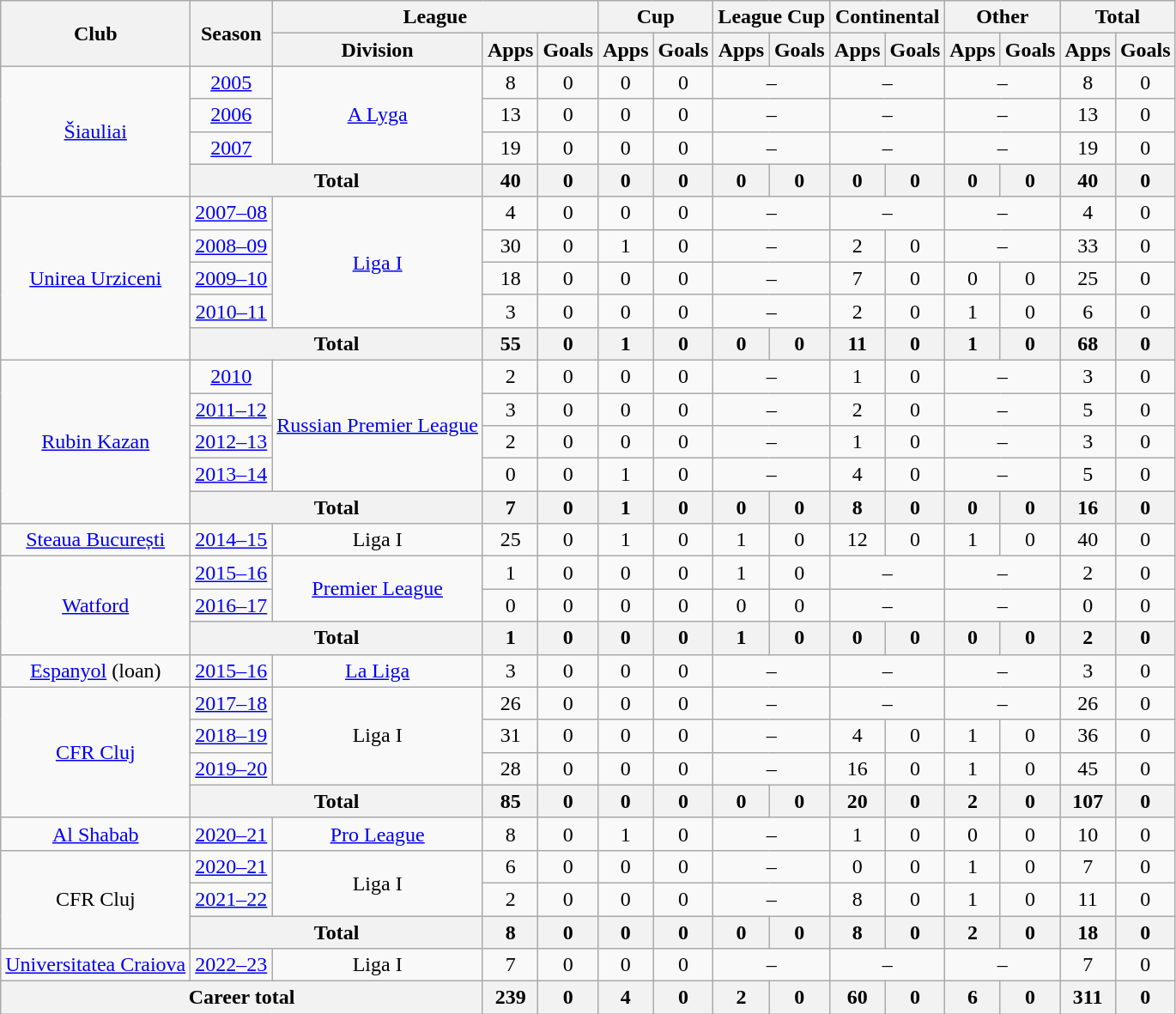<table class="wikitable" style="text-align:center">
<tr>
<th rowspan="2">Club</th>
<th rowspan="2">Season</th>
<th colspan="3">League</th>
<th colspan="2">Cup</th>
<th colspan="2">League Cup</th>
<th colspan="2">Continental</th>
<th colspan="2">Other</th>
<th colspan="2">Total</th>
</tr>
<tr>
<th>Division</th>
<th>Apps</th>
<th>Goals</th>
<th>Apps</th>
<th>Goals</th>
<th>Apps</th>
<th>Goals</th>
<th>Apps</th>
<th>Goals</th>
<th>Apps</th>
<th>Goals</th>
<th>Apps</th>
<th>Goals</th>
</tr>
<tr>
<td rowspan="4"><a href='#'>Šiauliai</a></td>
<td><a href='#'>2005</a></td>
<td rowspan="3"><a href='#'>A Lyga</a></td>
<td>8</td>
<td>0</td>
<td>0</td>
<td>0</td>
<td colspan="2">–</td>
<td colspan="2">–</td>
<td colspan="2">–</td>
<td>8</td>
<td>0</td>
</tr>
<tr>
<td><a href='#'>2006</a></td>
<td>13</td>
<td>0</td>
<td>0</td>
<td>0</td>
<td colspan="2">–</td>
<td colspan="2">–</td>
<td colspan="2">–</td>
<td>13</td>
<td>0</td>
</tr>
<tr>
<td><a href='#'>2007</a></td>
<td>19</td>
<td>0</td>
<td>0</td>
<td>0</td>
<td colspan="2">–</td>
<td colspan="2">–</td>
<td colspan="2">–</td>
<td>19</td>
<td>0</td>
</tr>
<tr>
<th colspan="2">Total</th>
<th>40</th>
<th>0</th>
<th>0</th>
<th>0</th>
<th>0</th>
<th>0</th>
<th>0</th>
<th>0</th>
<th>0</th>
<th>0</th>
<th>40</th>
<th>0</th>
</tr>
<tr>
<td rowspan="5"><a href='#'>Unirea Urziceni</a></td>
<td><a href='#'>2007–08</a></td>
<td rowspan="4"><a href='#'>Liga I</a></td>
<td>4</td>
<td>0</td>
<td>0</td>
<td>0</td>
<td colspan="2">–</td>
<td colspan="2">–</td>
<td colspan="2">–</td>
<td>4</td>
<td>0</td>
</tr>
<tr>
<td><a href='#'>2008–09</a></td>
<td>30</td>
<td>0</td>
<td>1</td>
<td>0</td>
<td colspan="2">–</td>
<td>2</td>
<td>0</td>
<td colspan="2">–</td>
<td>33</td>
<td>0</td>
</tr>
<tr>
<td><a href='#'>2009–10</a></td>
<td>18</td>
<td>0</td>
<td>0</td>
<td>0</td>
<td colspan="2">–</td>
<td>7</td>
<td>0</td>
<td>0</td>
<td>0</td>
<td>25</td>
<td>0</td>
</tr>
<tr>
<td><a href='#'>2010–11</a></td>
<td>3</td>
<td>0</td>
<td>0</td>
<td>0</td>
<td colspan="2">–</td>
<td>2</td>
<td>0</td>
<td>1</td>
<td>0</td>
<td>6</td>
<td>0</td>
</tr>
<tr>
<th colspan="2">Total</th>
<th>55</th>
<th>0</th>
<th>1</th>
<th>0</th>
<th>0</th>
<th>0</th>
<th>11</th>
<th>0</th>
<th>1</th>
<th>0</th>
<th>68</th>
<th>0</th>
</tr>
<tr>
<td rowspan="5"><a href='#'>Rubin Kazan</a></td>
<td><a href='#'>2010</a></td>
<td rowspan="4"><a href='#'>Russian Premier League</a></td>
<td>2</td>
<td>0</td>
<td>0</td>
<td>0</td>
<td colspan="2">–</td>
<td>1</td>
<td>0</td>
<td colspan="2">–</td>
<td>3</td>
<td>0</td>
</tr>
<tr>
<td><a href='#'>2011–12</a></td>
<td>3</td>
<td>0</td>
<td>0</td>
<td>0</td>
<td colspan="2">–</td>
<td>2</td>
<td>0</td>
<td colspan="2">–</td>
<td>5</td>
<td>0</td>
</tr>
<tr>
<td><a href='#'>2012–13</a></td>
<td>2</td>
<td>0</td>
<td>0</td>
<td>0</td>
<td colspan="2">–</td>
<td>1</td>
<td>0</td>
<td colspan="2">–</td>
<td>3</td>
<td>0</td>
</tr>
<tr>
<td><a href='#'>2013–14</a></td>
<td>0</td>
<td>0</td>
<td>1</td>
<td>0</td>
<td colspan="2">–</td>
<td>4</td>
<td>0</td>
<td colspan="2">–</td>
<td>5</td>
<td>0</td>
</tr>
<tr>
<th colspan="2">Total</th>
<th>7</th>
<th>0</th>
<th>1</th>
<th>0</th>
<th>0</th>
<th>0</th>
<th>8</th>
<th>0</th>
<th>0</th>
<th>0</th>
<th>16</th>
<th>0</th>
</tr>
<tr>
<td><a href='#'>Steaua București</a></td>
<td><a href='#'>2014–15</a></td>
<td>Liga I</td>
<td>25</td>
<td>0</td>
<td>1</td>
<td>0</td>
<td>1</td>
<td>0</td>
<td>12</td>
<td>0</td>
<td>1</td>
<td>0</td>
<td>40</td>
<td>0</td>
</tr>
<tr>
<td rowspan="3"><a href='#'>Watford</a></td>
<td><a href='#'>2015–16</a></td>
<td rowspan="2"><a href='#'>Premier League</a></td>
<td>1</td>
<td>0</td>
<td>0</td>
<td>0</td>
<td>1</td>
<td>0</td>
<td colspan="2">–</td>
<td colspan="2">–</td>
<td>2</td>
<td>0</td>
</tr>
<tr>
<td><a href='#'>2016–17</a></td>
<td>0</td>
<td>0</td>
<td>0</td>
<td>0</td>
<td>0</td>
<td>0</td>
<td colspan="2">–</td>
<td colspan="2">–</td>
<td>0</td>
<td>0</td>
</tr>
<tr>
<th colspan="2">Total</th>
<th>1</th>
<th>0</th>
<th>0</th>
<th>0</th>
<th>1</th>
<th>0</th>
<th>0</th>
<th>0</th>
<th>0</th>
<th>0</th>
<th>2</th>
<th>0</th>
</tr>
<tr>
<td><a href='#'>Espanyol</a> (loan)</td>
<td><a href='#'>2015–16</a></td>
<td><a href='#'>La Liga</a></td>
<td>3</td>
<td>0</td>
<td>0</td>
<td>0</td>
<td colspan="2">–</td>
<td colspan="2">–</td>
<td colspan="2">–</td>
<td>3</td>
<td>0</td>
</tr>
<tr>
<td rowspan="4"><a href='#'>CFR Cluj</a></td>
<td><a href='#'>2017–18</a></td>
<td rowspan="3">Liga I</td>
<td>26</td>
<td>0</td>
<td>0</td>
<td>0</td>
<td colspan="2">–</td>
<td colspan="2">–</td>
<td colspan="2">–</td>
<td>26</td>
<td>0</td>
</tr>
<tr>
<td><a href='#'>2018–19</a></td>
<td>31</td>
<td>0</td>
<td>0</td>
<td>0</td>
<td colspan="2">–</td>
<td>4</td>
<td>0</td>
<td>1</td>
<td>0</td>
<td>36</td>
<td>0</td>
</tr>
<tr>
<td><a href='#'>2019–20</a></td>
<td>28</td>
<td>0</td>
<td>0</td>
<td>0</td>
<td colspan="2">–</td>
<td>16</td>
<td>0</td>
<td>1</td>
<td>0</td>
<td>45</td>
<td>0</td>
</tr>
<tr>
<th colspan="2">Total</th>
<th>85</th>
<th>0</th>
<th>0</th>
<th>0</th>
<th>0</th>
<th>0</th>
<th>20</th>
<th>0</th>
<th>2</th>
<th>0</th>
<th>107</th>
<th>0</th>
</tr>
<tr>
<td><a href='#'>Al Shabab</a></td>
<td><a href='#'>2020–21</a></td>
<td><a href='#'>Pro League</a></td>
<td>8</td>
<td>0</td>
<td>1</td>
<td>0</td>
<td colspan="2">–</td>
<td>1</td>
<td>0</td>
<td>0</td>
<td>0</td>
<td>10</td>
<td>0</td>
</tr>
<tr>
<td rowspan="3">CFR Cluj</td>
<td><a href='#'>2020–21</a></td>
<td rowspan="2">Liga I</td>
<td>6</td>
<td>0</td>
<td>0</td>
<td>0</td>
<td colspan="2">–</td>
<td>0</td>
<td>0</td>
<td>1</td>
<td>0</td>
<td>7</td>
<td>0</td>
</tr>
<tr>
<td><a href='#'>2021–22</a></td>
<td>2</td>
<td>0</td>
<td>0</td>
<td>0</td>
<td colspan="2">–</td>
<td>8</td>
<td>0</td>
<td>1</td>
<td>0</td>
<td>11</td>
<td>0</td>
</tr>
<tr>
<th colspan="2">Total</th>
<th>8</th>
<th>0</th>
<th>0</th>
<th>0</th>
<th>0</th>
<th>0</th>
<th>8</th>
<th>0</th>
<th>2</th>
<th>0</th>
<th>18</th>
<th>0</th>
</tr>
<tr>
<td><a href='#'>Universitatea Craiova</a></td>
<td><a href='#'>2022–23</a></td>
<td>Liga I</td>
<td>7</td>
<td>0</td>
<td>0</td>
<td>0</td>
<td colspan="2">–</td>
<td colspan="2">–</td>
<td colspan="2">–</td>
<td>7</td>
<td>0</td>
</tr>
<tr>
<th colspan="3">Career total</th>
<th>239</th>
<th>0</th>
<th>4</th>
<th>0</th>
<th>2</th>
<th>0</th>
<th>60</th>
<th>0</th>
<th>6</th>
<th>0</th>
<th>311</th>
<th>0</th>
</tr>
</table>
